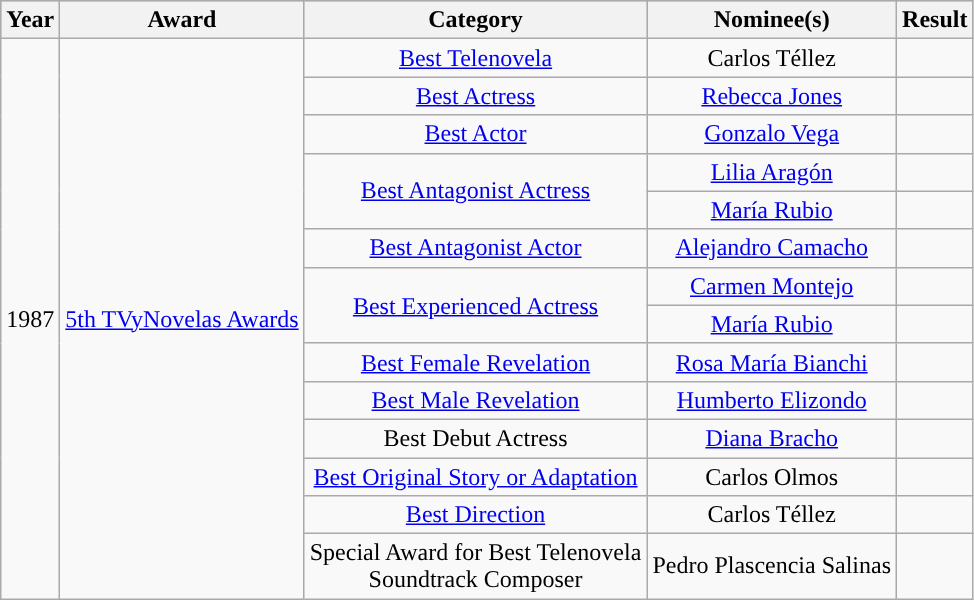<table class="wikitable plainrowheaders" style="text-align:center;">
<tr style="background:#b0c4de;">
<th>Year</th>
<th>Award</th>
<th>Category</th>
<th>Nominee(s)</th>
<th>Result</th>
</tr>
<tr>
<td rowspan=14>1987</td>
<td rowspan=14><a href='#'>5th TVyNovelas Awards</a></td>
<td><a href='#'>Best Telenovela</a></td>
<td>Carlos Téllez</td>
<td></td>
</tr>
<tr>
<td><a href='#'>Best Actress</a></td>
<td><a href='#'>Rebecca Jones</a></td>
<td></td>
</tr>
<tr>
<td><a href='#'>Best Actor</a></td>
<td><a href='#'>Gonzalo Vega</a></td>
<td></td>
</tr>
<tr>
<td rowspan=2><a href='#'>Best Antagonist Actress</a></td>
<td><a href='#'>Lilia Aragón</a></td>
<td></td>
</tr>
<tr>
<td><a href='#'>María Rubio</a></td>
<td></td>
</tr>
<tr>
<td><a href='#'>Best Antagonist Actor</a></td>
<td><a href='#'>Alejandro Camacho</a></td>
<td></td>
</tr>
<tr>
<td rowspan=2><a href='#'>Best Experienced Actress</a></td>
<td><a href='#'>Carmen Montejo</a></td>
<td></td>
</tr>
<tr>
<td><a href='#'>María Rubio</a></td>
<td></td>
</tr>
<tr>
<td><a href='#'>Best Female Revelation</a></td>
<td><a href='#'>Rosa María Bianchi</a></td>
<td></td>
</tr>
<tr>
<td><a href='#'>Best Male Revelation</a></td>
<td><a href='#'>Humberto Elizondo</a></td>
<td></td>
</tr>
<tr>
<td>Best Debut Actress</td>
<td><a href='#'>Diana Bracho</a></td>
<td></td>
</tr>
<tr>
<td><a href='#'>Best Original Story or Adaptation</a></td>
<td>Carlos Olmos</td>
<td></td>
</tr>
<tr>
<td><a href='#'>Best Direction</a></td>
<td>Carlos Téllez</td>
<td></td>
</tr>
<tr>
<td>Special Award for Best Telenovela <br> Soundtrack Composer</td>
<td>Pedro Plascencia Salinas</td>
<td></td>
</tr>
</table>
